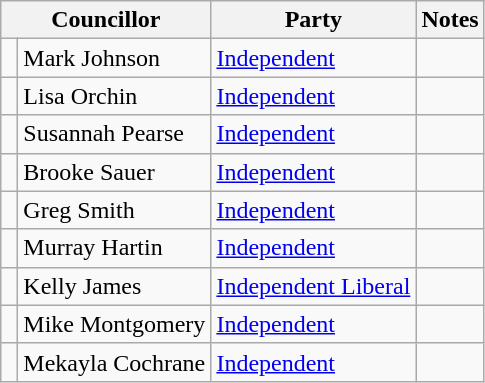<table class="wikitable">
<tr>
<th colspan="2">Councillor</th>
<th>Party</th>
<th>Notes</th>
</tr>
<tr>
<td> </td>
<td>Mark Johnson</td>
<td><a href='#'>Independent</a></td>
<td></td>
</tr>
<tr>
<td> </td>
<td>Lisa Orchin</td>
<td><a href='#'>Independent</a></td>
<td></td>
</tr>
<tr>
<td> </td>
<td>Susannah Pearse</td>
<td><a href='#'>Independent</a></td>
<td></td>
</tr>
<tr>
<td> </td>
<td>Brooke Sauer</td>
<td><a href='#'>Independent</a></td>
<td></td>
</tr>
<tr>
<td> </td>
<td>Greg Smith</td>
<td><a href='#'>Independent</a></td>
<td></td>
</tr>
<tr>
<td> </td>
<td>Murray Hartin</td>
<td><a href='#'>Independent</a></td>
<td></td>
</tr>
<tr>
<td> </td>
<td>Kelly James</td>
<td><a href='#'>Independent Liberal</a></td>
<td></td>
</tr>
<tr>
<td> </td>
<td>Mike Montgomery</td>
<td><a href='#'>Independent</a></td>
<td></td>
</tr>
<tr>
<td> </td>
<td>Mekayla Cochrane</td>
<td><a href='#'>Independent</a></td>
<td></td>
</tr>
</table>
